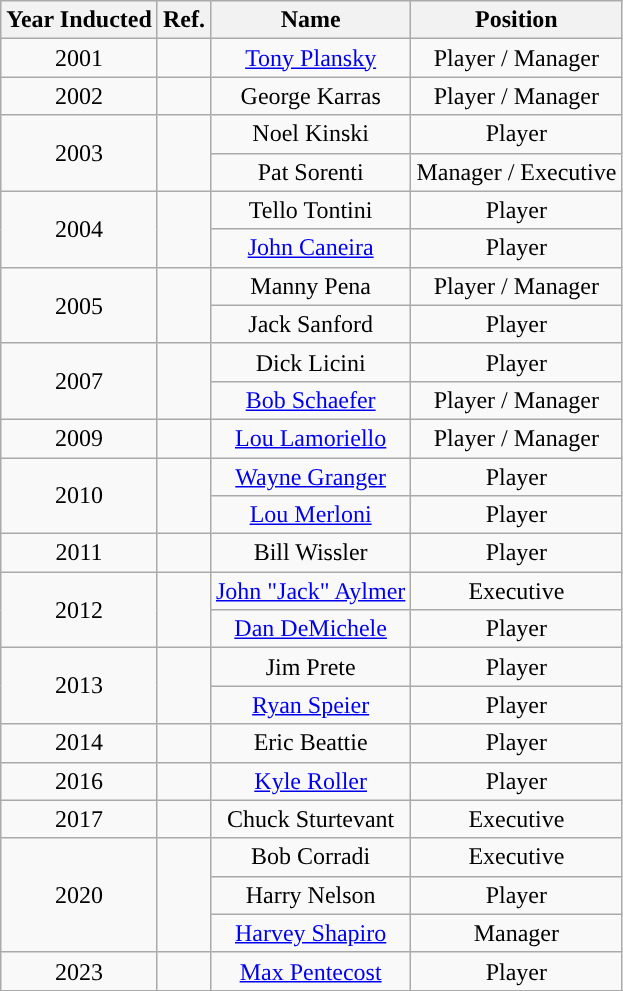<table class="wikitable" style="text-align:center">
<tr>
<th>Year Inducted</th>
<th>Ref.</th>
<th>Name</th>
<th>Position</th>
</tr>
<tr>
<td>2001</td>
<td></td>
<td><a href='#'>Tony Plansky</a></td>
<td>Player / Manager</td>
</tr>
<tr>
<td>2002</td>
<td></td>
<td>George Karras</td>
<td>Player / Manager</td>
</tr>
<tr>
<td rowspan="2">2003</td>
<td rowspan="2"></td>
<td>Noel Kinski</td>
<td>Player</td>
</tr>
<tr>
<td>Pat Sorenti</td>
<td>Manager / Executive</td>
</tr>
<tr>
<td rowspan="2">2004</td>
<td rowspan="2"></td>
<td>Tello Tontini</td>
<td>Player</td>
</tr>
<tr>
<td><a href='#'>John Caneira</a></td>
<td>Player</td>
</tr>
<tr>
<td rowspan="2">2005</td>
<td rowspan="2"></td>
<td>Manny Pena</td>
<td>Player / Manager</td>
</tr>
<tr>
<td>Jack Sanford</td>
<td>Player</td>
</tr>
<tr>
<td rowspan="2">2007</td>
<td rowspan="2"></td>
<td>Dick Licini</td>
<td>Player</td>
</tr>
<tr>
<td><a href='#'>Bob Schaefer</a></td>
<td>Player / Manager</td>
</tr>
<tr>
<td>2009</td>
<td></td>
<td><a href='#'>Lou Lamoriello</a></td>
<td>Player / Manager</td>
</tr>
<tr>
<td rowspan="2">2010</td>
<td rowspan="2"></td>
<td><a href='#'>Wayne Granger</a></td>
<td>Player</td>
</tr>
<tr>
<td><a href='#'>Lou Merloni</a></td>
<td>Player</td>
</tr>
<tr>
<td>2011</td>
<td></td>
<td>Bill Wissler</td>
<td>Player</td>
</tr>
<tr>
<td rowspan="2">2012</td>
<td rowspan="2"></td>
<td><a href='#'>John "Jack" Aylmer</a></td>
<td>Executive</td>
</tr>
<tr>
<td><a href='#'>Dan DeMichele</a></td>
<td>Player</td>
</tr>
<tr>
<td rowspan="2">2013</td>
<td rowspan="2"></td>
<td>Jim Prete</td>
<td>Player</td>
</tr>
<tr>
<td><a href='#'>Ryan Speier</a></td>
<td>Player</td>
</tr>
<tr>
<td>2014</td>
<td></td>
<td>Eric Beattie</td>
<td>Player</td>
</tr>
<tr>
<td>2016</td>
<td></td>
<td><a href='#'>Kyle Roller</a></td>
<td>Player</td>
</tr>
<tr>
<td>2017</td>
<td></td>
<td>Chuck Sturtevant</td>
<td>Executive</td>
</tr>
<tr>
<td rowspan="3">2020</td>
<td rowspan="3"></td>
<td>Bob Corradi</td>
<td>Executive</td>
</tr>
<tr>
<td>Harry Nelson</td>
<td>Player</td>
</tr>
<tr>
<td><a href='#'>Harvey Shapiro</a></td>
<td>Manager</td>
</tr>
<tr>
<td>2023</td>
<td></td>
<td><a href='#'>Max Pentecost</a></td>
<td>Player</td>
</tr>
<tr>
</tr>
</table>
